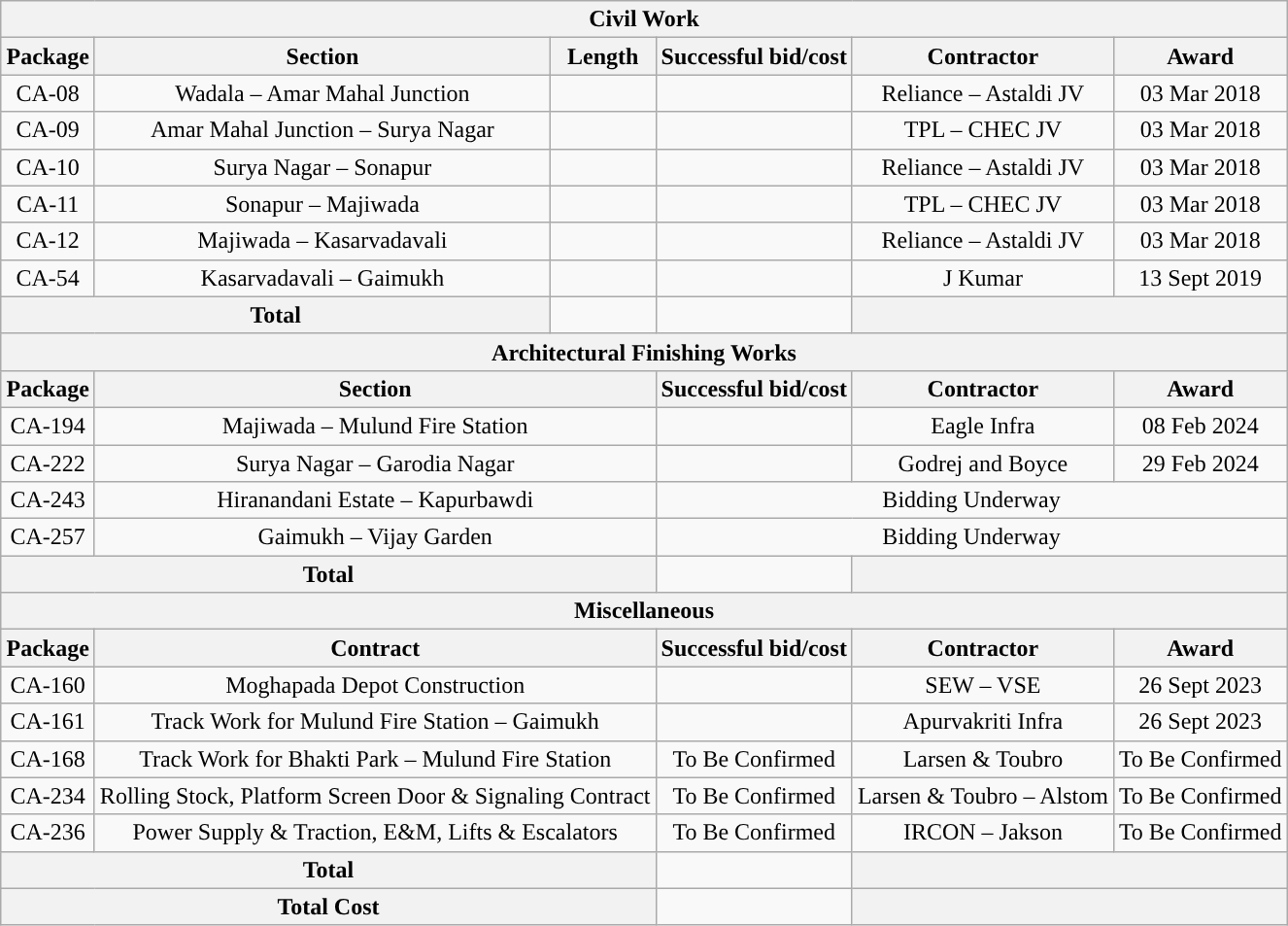<table class="wikitable" style="text-align:center;margin:auto;">
<tr>
<th colspan="6" align="center" style="background:#"><span><strong>Civil Work</strong></span></th>
</tr>
<tr>
<th>Package</th>
<th>Section</th>
<th>Length</th>
<th>Successful bid/cost</th>
<th>Contractor</th>
<th>Award</th>
</tr>
<tr>
<td>CA-08</td>
<td>Wadala – Amar Mahal Junction</td>
<td></td>
<td></td>
<td>Reliance – Astaldi JV</td>
<td>03 Mar 2018</td>
</tr>
<tr>
<td>CA-09</td>
<td>Amar Mahal Junction – Surya Nagar</td>
<td></td>
<td></td>
<td>TPL – CHEC JV</td>
<td>03 Mar 2018</td>
</tr>
<tr>
<td>CA-10</td>
<td>Surya Nagar – Sonapur</td>
<td></td>
<td></td>
<td>Reliance – Astaldi JV</td>
<td>03 Mar 2018</td>
</tr>
<tr>
<td>CA-11</td>
<td>Sonapur – Majiwada</td>
<td></td>
<td></td>
<td>TPL – CHEC JV</td>
<td>03 Mar 2018</td>
</tr>
<tr>
<td>CA-12</td>
<td>Majiwada – Kasarvadavali</td>
<td></td>
<td></td>
<td>Reliance – Astaldi JV</td>
<td>03 Mar 2018</td>
</tr>
<tr>
<td>CA-54</td>
<td>Kasarvadavali – Gaimukh</td>
<td></td>
<td></td>
<td>J Kumar</td>
<td>13 Sept 2019</td>
</tr>
<tr>
<th colspan="2">Total</th>
<td></td>
<td></td>
<th colspan="2"></th>
</tr>
<tr>
<th colspan="6" align="center" style="background:#"><span><strong>Architectural Finishing Works</strong></span></th>
</tr>
<tr>
<th>Package</th>
<th colspan="2">Section</th>
<th>Successful bid/cost</th>
<th>Contractor</th>
<th>Award</th>
</tr>
<tr>
<td>CA-194</td>
<td colspan="2">Majiwada – Mulund Fire Station</td>
<td></td>
<td>Eagle Infra</td>
<td>08 Feb 2024</td>
</tr>
<tr>
<td>CA-222</td>
<td colspan="2">Surya Nagar – Garodia Nagar</td>
<td></td>
<td>Godrej and Boyce</td>
<td>29 Feb 2024</td>
</tr>
<tr>
<td>CA-243</td>
<td colspan="2">Hiranandani Estate – Kapurbawdi</td>
<td colspan="3">Bidding Underway</td>
</tr>
<tr>
<td>CA-257</td>
<td colspan="2">Gaimukh – Vijay Garden</td>
<td colspan="3">Bidding Underway</td>
</tr>
<tr>
<th colspan="3">Total</th>
<td></td>
<th colspan="2"></th>
</tr>
<tr>
<th colspan="6" align="center" style="background:#"><span><strong>Miscellaneous</strong></span></th>
</tr>
<tr>
<th>Package</th>
<th colspan="2">Contract</th>
<th>Successful bid/cost</th>
<th>Contractor</th>
<th>Award</th>
</tr>
<tr>
<td>CA-160</td>
<td colspan="2">Moghapada Depot Construction</td>
<td></td>
<td>SEW – VSE</td>
<td>26 Sept 2023</td>
</tr>
<tr>
<td>CA-161</td>
<td colspan="2">Track Work for Mulund Fire Station – Gaimukh</td>
<td></td>
<td>Apurvakriti Infra</td>
<td>26 Sept 2023</td>
</tr>
<tr>
<td>CA-168</td>
<td colspan="2">Track Work for  Bhakti Park – Mulund Fire Station</td>
<td>To Be Confirmed</td>
<td>Larsen & Toubro</td>
<td>To Be Confirmed</td>
</tr>
<tr>
<td>CA-234</td>
<td colspan="2">Rolling Stock, Platform Screen Door & Signaling Contract</td>
<td>To Be Confirmed</td>
<td>Larsen & Toubro – Alstom</td>
<td>To Be Confirmed</td>
</tr>
<tr>
<td>CA-236</td>
<td colspan="2">Power Supply & Traction, E&M, Lifts & Escalators</td>
<td>To Be Confirmed</td>
<td>IRCON – Jakson</td>
<td>To Be Confirmed</td>
</tr>
<tr>
<th colspan="3">Total</th>
<td></td>
<th colspan="2"></th>
</tr>
<tr>
<th colspan="3">Total Cost</th>
<td></td>
<th colspan="2"></th>
</tr>
</table>
